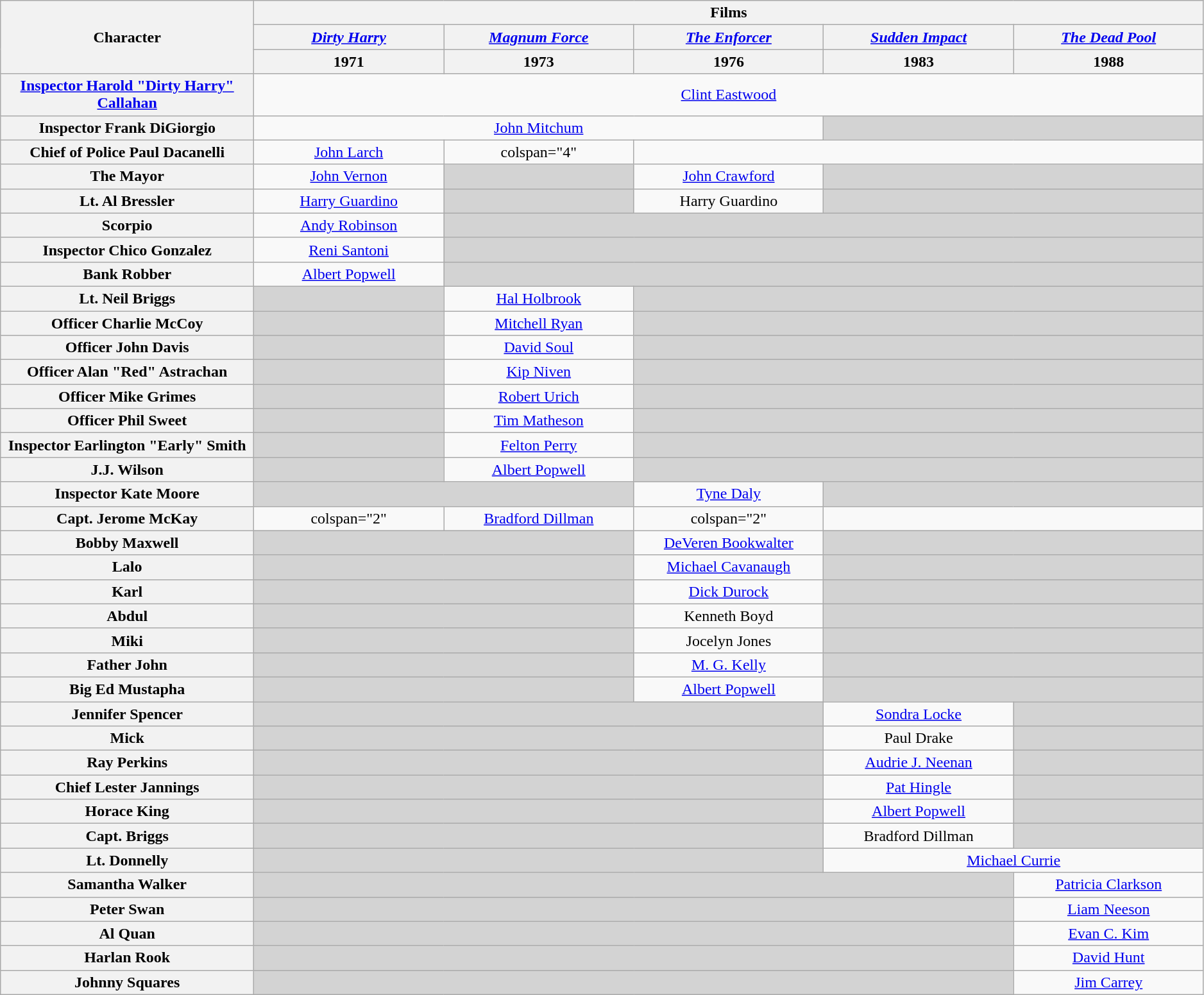<table class="wikitable" style="text-align:center" width=99%>
<tr>
<th rowspan="3" width="20%">Character</th>
<th colspan="5" align="center">Films</th>
</tr>
<tr>
<th align="center" width="15%"><em><a href='#'>Dirty Harry</a></em></th>
<th align="center" width="15%"><em><a href='#'>Magnum Force</a></em></th>
<th align="center" width="15%"><em><a href='#'>The Enforcer</a></em></th>
<th align="center" width="15%"><em><a href='#'>Sudden Impact</a></em></th>
<th align="center" width="15%"><em><a href='#'>The Dead Pool</a></em></th>
</tr>
<tr>
<th>1971</th>
<th>1973</th>
<th>1976</th>
<th>1983</th>
<th>1988</th>
</tr>
<tr>
<th><a href='#'>Inspector Harold "Dirty Harry" Callahan</a></th>
<td colspan="5"><a href='#'>Clint Eastwood</a></td>
</tr>
<tr>
<th>Inspector Frank DiGiorgio</th>
<td colspan="3"><a href='#'>John Mitchum</a></td>
<td colspan="2" style="background:lightgrey;"> </td>
</tr>
<tr>
<th>Chief of Police Paul Dacanelli</th>
<td><a href='#'>John Larch</a></td>
<td>colspan="4" </td>
</tr>
<tr>
<th>The Mayor</th>
<td colspan="1"><a href='#'>John Vernon</a></td>
<td colspan="1" style="background:lightgrey;"> </td>
<td colspan="1"><a href='#'>John Crawford</a></td>
<td colspan="2" style="background:lightgrey;"> </td>
</tr>
<tr>
<th>Lt. Al Bressler</th>
<td colspan="1"><a href='#'>Harry Guardino</a></td>
<td colspan="1" style="background:lightgrey;"> </td>
<td colspan="1">Harry Guardino</td>
<td colspan="2" style="background:lightgrey;"> </td>
</tr>
<tr>
<th>Scorpio</th>
<td colspan="1"><a href='#'>Andy Robinson</a></td>
<td colspan="4" style="background:lightgrey;"> </td>
</tr>
<tr>
<th>Inspector Chico Gonzalez</th>
<td colspan="1"><a href='#'>Reni Santoni</a></td>
<td colspan="4" style="background:lightgrey;"> </td>
</tr>
<tr>
<th>Bank Robber</th>
<td colspan="1"><a href='#'>Albert Popwell</a></td>
<td colspan="4" style="background:lightgrey;"> </td>
</tr>
<tr>
<th>Lt. Neil Briggs</th>
<td colspan="1" style="background:lightgrey;"> </td>
<td colspan="1"><a href='#'>Hal Holbrook</a></td>
<td colspan="3" style="background:lightgrey;"> </td>
</tr>
<tr>
<th>Officer Charlie McCoy</th>
<td colspan="1" style="background:lightgrey;"> </td>
<td colspan="1"><a href='#'>Mitchell Ryan</a></td>
<td colspan="3" style="background:lightgrey;"> </td>
</tr>
<tr>
<th>Officer John Davis</th>
<td colspan="1" style="background:lightgrey;"> </td>
<td colspan="1"><a href='#'>David Soul</a></td>
<td colspan="3" style="background:lightgrey;"> </td>
</tr>
<tr>
<th>Officer Alan "Red" Astrachan</th>
<td colspan="1" style="background:lightgrey;"> </td>
<td colspan="1"><a href='#'>Kip Niven</a></td>
<td colspan="3" style="background:lightgrey;"> </td>
</tr>
<tr>
<th>Officer Mike Grimes</th>
<td colspan="1" style="background:lightgrey;"> </td>
<td colspan="1"><a href='#'>Robert Urich</a></td>
<td colspan="3" style="background:lightgrey;"> </td>
</tr>
<tr>
<th>Officer Phil Sweet</th>
<td colspan="1" style="background:lightgrey;"> </td>
<td colspan="1"><a href='#'>Tim Matheson</a></td>
<td colspan="3" style="background:lightgrey;"> </td>
</tr>
<tr>
<th>Inspector Earlington "Early" Smith</th>
<td colspan="1" style="background:lightgrey;"> </td>
<td colspan="1"><a href='#'>Felton Perry</a></td>
<td colspan="3" style="background:lightgrey;"> </td>
</tr>
<tr>
<th>J.J. Wilson</th>
<td colspan="1" style="background:lightgrey;"> </td>
<td colspan="1"><a href='#'>Albert Popwell</a></td>
<td colspan="3" style="background:lightgrey;"> </td>
</tr>
<tr>
<th>Inspector Kate Moore</th>
<td colspan="2" style="background:lightgrey;"> </td>
<td colspan="1"><a href='#'>Tyne Daly</a></td>
<td colspan="2" style="background:lightgrey;"> </td>
</tr>
<tr>
<th>Capt. Jerome McKay</th>
<td>colspan="2" </td>
<td><a href='#'>Bradford Dillman</a></td>
<td>colspan="2" </td>
</tr>
<tr>
<th>Bobby Maxwell</th>
<td colspan="2" style="background:lightgrey;"> </td>
<td colspan="1"><a href='#'>DeVeren Bookwalter</a></td>
<td colspan="2" style="background:lightgrey;"> </td>
</tr>
<tr>
<th>Lalo</th>
<td colspan="2" style="background:lightgrey;"> </td>
<td colspan="1"><a href='#'>Michael Cavanaugh</a></td>
<td colspan="2" style="background:lightgrey;"> </td>
</tr>
<tr>
<th>Karl</th>
<td colspan="2" style="background:lightgrey;"> </td>
<td colspan="1"><a href='#'>Dick Durock</a></td>
<td colspan="2" style="background:lightgrey;"> </td>
</tr>
<tr>
<th>Abdul</th>
<td colspan="2" style="background:lightgrey;"> </td>
<td colspan="1">Kenneth Boyd</td>
<td colspan="2" style="background:lightgrey;"> </td>
</tr>
<tr>
<th>Miki</th>
<td colspan="2" style="background:lightgrey;"> </td>
<td colspan="1">Jocelyn Jones</td>
<td colspan="2" style="background:lightgrey;"> </td>
</tr>
<tr>
<th>Father John</th>
<td colspan="2" style="background:lightgrey;"> </td>
<td colspan="1"><a href='#'>M. G. Kelly</a></td>
<td colspan="2" style="background:lightgrey;"> </td>
</tr>
<tr>
<th>Big Ed Mustapha</th>
<td colspan="2" style="background:lightgrey;"> </td>
<td colspan="1"><a href='#'>Albert Popwell</a></td>
<td colspan="2" style="background:lightgrey;"> </td>
</tr>
<tr>
<th>Jennifer Spencer</th>
<td colspan="3" style="background:lightgrey;"> </td>
<td colspan="1"><a href='#'>Sondra Locke</a></td>
<td colspan="1" style="background:lightgrey;"> </td>
</tr>
<tr>
<th>Mick</th>
<td colspan="3" style="background:lightgrey;"> </td>
<td colspan="1">Paul Drake</td>
<td colspan="1" style="background:lightgrey;"> </td>
</tr>
<tr>
<th>Ray Perkins</th>
<td colspan="3" style="background:lightgrey;"> </td>
<td colspan="1"><a href='#'>Audrie J. Neenan</a></td>
<td colspan="1" style="background:lightgrey;"> </td>
</tr>
<tr>
<th>Chief Lester Jannings</th>
<td colspan="3" style="background:lightgrey;"> </td>
<td colspan="1"><a href='#'>Pat Hingle</a></td>
<td colspan="1" style="background:lightgrey;"> </td>
</tr>
<tr>
<th>Horace King</th>
<td colspan="3" style="background:lightgrey;"> </td>
<td colspan="1"><a href='#'>Albert Popwell</a></td>
<td colspan="1" style="background:lightgrey;"> </td>
</tr>
<tr>
<th>Capt. Briggs</th>
<td colspan="3" style="background:lightgrey"> </td>
<td colspan="1">Bradford Dillman</td>
<td colspan="1" style="background:lightgrey"> </td>
</tr>
<tr>
<th>Lt. Donnelly</th>
<td colspan="3" style="background:lightgrey"> </td>
<td colspan="2"><a href='#'>Michael Currie</a></td>
</tr>
<tr>
<th>Samantha Walker</th>
<td colspan="4" style="background:lightgrey;"> </td>
<td colspan="1"><a href='#'>Patricia Clarkson</a></td>
</tr>
<tr>
<th>Peter Swan</th>
<td colspan="4" style="background:lightgrey;"> </td>
<td colspan="1"><a href='#'>Liam Neeson</a></td>
</tr>
<tr>
<th>Al Quan</th>
<td colspan="4" style="background:lightgrey;"> </td>
<td colspan="1"><a href='#'>Evan C. Kim</a></td>
</tr>
<tr>
<th>Harlan Rook</th>
<td colspan="4" style="background:lightgrey;"> </td>
<td colspan="1"><a href='#'>David Hunt</a></td>
</tr>
<tr>
<th>Johnny Squares</th>
<td colspan="4" style="background:lightgrey;"> </td>
<td colspan="1"><a href='#'>Jim Carrey</a></td>
</tr>
</table>
